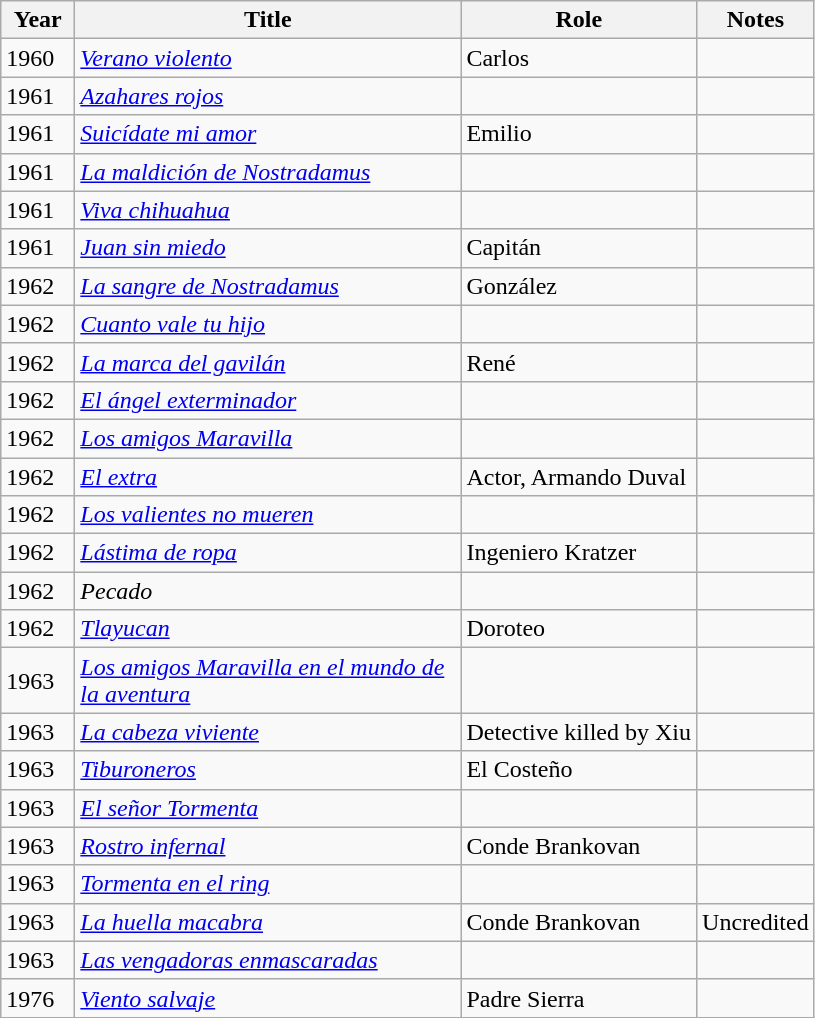<table class="wikitable sortable">
<tr>
<th width="42">Year</th>
<th width="250">Title</th>
<th>Role</th>
<th class="unsortable">Notes</th>
</tr>
<tr>
<td>1960</td>
<td><em><a href='#'>Verano violento</a></em></td>
<td>Carlos</td>
<td></td>
</tr>
<tr>
<td>1961</td>
<td><em><a href='#'>Azahares rojos</a></em></td>
<td></td>
<td></td>
</tr>
<tr>
<td>1961</td>
<td><em><a href='#'>Suicídate mi amor</a></em></td>
<td>Emilio</td>
<td></td>
</tr>
<tr>
<td>1961</td>
<td><em><a href='#'>La maldición de Nostradamus</a></em></td>
<td></td>
<td></td>
</tr>
<tr>
<td>1961</td>
<td><em><a href='#'>Viva chihuahua</a></em></td>
<td></td>
<td></td>
</tr>
<tr>
<td>1961</td>
<td><em><a href='#'>Juan sin miedo</a></em></td>
<td>Capitán</td>
<td></td>
</tr>
<tr>
<td>1962</td>
<td><em><a href='#'>La sangre de Nostradamus</a></em></td>
<td>González</td>
<td></td>
</tr>
<tr>
<td>1962</td>
<td><em><a href='#'>Cuanto vale tu hijo</a></em></td>
<td></td>
<td></td>
</tr>
<tr>
<td>1962</td>
<td><em><a href='#'>La marca del gavilán</a></em></td>
<td>René</td>
<td></td>
</tr>
<tr>
<td>1962</td>
<td><em><a href='#'>El ángel exterminador</a></em></td>
<td></td>
<td></td>
</tr>
<tr>
<td>1962</td>
<td><em><a href='#'>Los amigos Maravilla</a></em></td>
<td></td>
<td></td>
</tr>
<tr>
<td>1962</td>
<td><em><a href='#'>El extra</a></em></td>
<td>Actor, Armando Duval</td>
<td></td>
</tr>
<tr>
<td>1962</td>
<td><em><a href='#'>Los valientes no mueren</a></em></td>
<td></td>
<td></td>
</tr>
<tr>
<td>1962</td>
<td><em><a href='#'>Lástima de ropa</a></em></td>
<td>Ingeniero Kratzer</td>
<td></td>
</tr>
<tr>
<td>1962</td>
<td><em>Pecado</em></td>
<td></td>
<td></td>
</tr>
<tr>
<td>1962</td>
<td><em><a href='#'>Tlayucan</a></em></td>
<td>Doroteo</td>
<td></td>
</tr>
<tr>
<td>1963</td>
<td><em><a href='#'>Los amigos Maravilla en el mundo de la aventura</a></em></td>
<td></td>
<td></td>
</tr>
<tr>
<td>1963</td>
<td><em><a href='#'>La cabeza viviente</a></em></td>
<td>Detective killed by Xiu</td>
<td></td>
</tr>
<tr>
<td>1963</td>
<td><em><a href='#'>Tiburoneros</a></em></td>
<td>El Costeño</td>
<td></td>
</tr>
<tr>
<td>1963</td>
<td><em><a href='#'>El señor Tormenta</a></em></td>
<td></td>
<td></td>
</tr>
<tr>
<td>1963</td>
<td><em><a href='#'>Rostro infernal</a></em></td>
<td>Conde Brankovan</td>
<td></td>
</tr>
<tr>
<td>1963</td>
<td><em><a href='#'>Tormenta en el ring</a></em></td>
<td></td>
<td></td>
</tr>
<tr>
<td>1963</td>
<td><em><a href='#'>La huella macabra</a></em></td>
<td>Conde Brankovan</td>
<td>Uncredited</td>
</tr>
<tr>
<td>1963</td>
<td><em><a href='#'>Las vengadoras enmascaradas</a></em></td>
<td></td>
<td></td>
</tr>
<tr>
<td>1976</td>
<td><em><a href='#'>Viento salvaje</a></em></td>
<td>Padre Sierra</td>
<td></td>
</tr>
</table>
